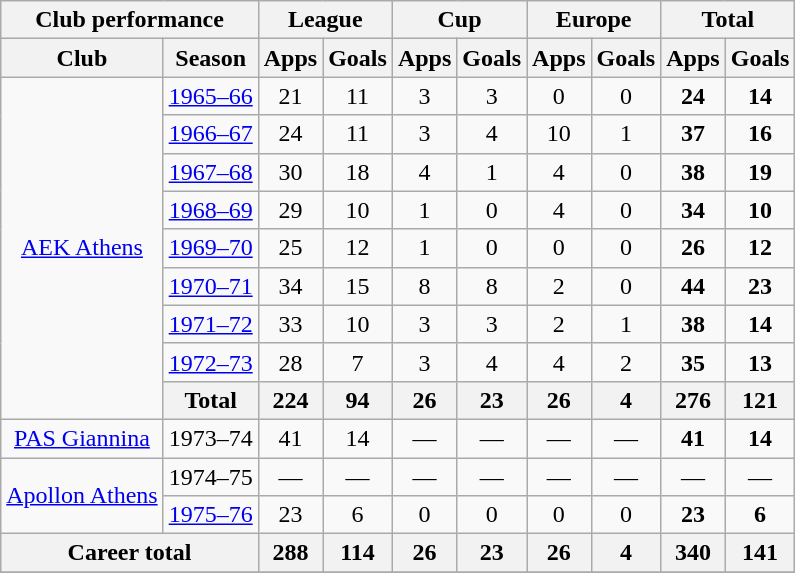<table class="wikitable" style="text-align:center">
<tr>
<th colspan=2>Club performance</th>
<th colspan=2>League</th>
<th colspan=2>Cup</th>
<th colspan=2>Europe</th>
<th colspan=2>Total</th>
</tr>
<tr>
<th>Club</th>
<th>Season</th>
<th>Apps</th>
<th>Goals</th>
<th>Apps</th>
<th>Goals</th>
<th>Apps</th>
<th>Goals</th>
<th>Apps</th>
<th>Goals</th>
</tr>
<tr>
<td rowspan=9><a href='#'>AEK Athens</a></td>
<td><a href='#'>1965–66</a></td>
<td>21</td>
<td>11</td>
<td>3</td>
<td>3</td>
<td>0</td>
<td>0</td>
<td><strong>24</strong></td>
<td><strong>14</strong></td>
</tr>
<tr>
<td><a href='#'>1966–67</a></td>
<td>24</td>
<td>11</td>
<td>3</td>
<td>4</td>
<td>10</td>
<td>1</td>
<td><strong>37</strong></td>
<td><strong>16</strong></td>
</tr>
<tr>
<td><a href='#'>1967–68</a></td>
<td>30</td>
<td>18</td>
<td>4</td>
<td>1</td>
<td>4</td>
<td>0</td>
<td><strong>38</strong></td>
<td><strong>19</strong></td>
</tr>
<tr>
<td><a href='#'>1968–69</a></td>
<td>29</td>
<td>10</td>
<td>1</td>
<td>0</td>
<td>4</td>
<td>0</td>
<td><strong>34</strong></td>
<td><strong>10</strong></td>
</tr>
<tr>
<td><a href='#'>1969–70</a></td>
<td>25</td>
<td>12</td>
<td>1</td>
<td>0</td>
<td>0</td>
<td>0</td>
<td><strong>26</strong></td>
<td><strong>12</strong></td>
</tr>
<tr>
<td><a href='#'>1970–71</a></td>
<td>34</td>
<td>15</td>
<td>8</td>
<td>8</td>
<td>2</td>
<td>0</td>
<td><strong>44</strong></td>
<td><strong>23</strong></td>
</tr>
<tr>
<td><a href='#'>1971–72</a></td>
<td>33</td>
<td>10</td>
<td>3</td>
<td>3</td>
<td>2</td>
<td>1</td>
<td><strong>38</strong></td>
<td><strong>14</strong></td>
</tr>
<tr>
<td><a href='#'>1972–73</a></td>
<td>28</td>
<td>7</td>
<td>3</td>
<td>4</td>
<td>4</td>
<td>2</td>
<td><strong>35</strong></td>
<td><strong>13</strong></td>
</tr>
<tr>
<th>Total</th>
<th>224</th>
<th>94</th>
<th>26</th>
<th>23</th>
<th>26</th>
<th>4</th>
<th>276</th>
<th>121</th>
</tr>
<tr>
<td><a href='#'>PAS Giannina</a></td>
<td>1973–74</td>
<td>41</td>
<td>14</td>
<td>—</td>
<td>—</td>
<td>—</td>
<td>—</td>
<td><strong>41</strong></td>
<td><strong>14</strong></td>
</tr>
<tr>
<td rowspan=2><a href='#'>Apollon Athens</a></td>
<td>1974–75</td>
<td>—</td>
<td>—</td>
<td>—</td>
<td>—</td>
<td>—</td>
<td>—</td>
<td>—</td>
<td>—</td>
</tr>
<tr>
<td><a href='#'>1975–76</a></td>
<td>23</td>
<td>6</td>
<td>0</td>
<td>0</td>
<td>0</td>
<td>0</td>
<td><strong>23</strong></td>
<td><strong>6</strong></td>
</tr>
<tr>
<th colspan=2>Career total</th>
<th>288</th>
<th>114</th>
<th>26</th>
<th>23</th>
<th>26</th>
<th>4</th>
<th>340</th>
<th>141</th>
</tr>
<tr>
</tr>
</table>
